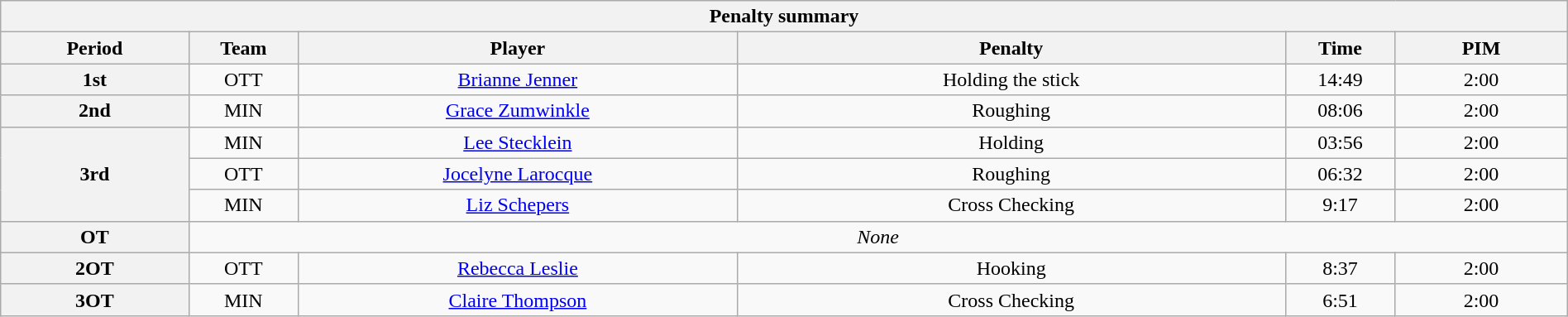<table style="width: 100%;" class="wikitable">
<tr>
<th scope="colgroup" colspan="6">Penalty summary</th>
</tr>
<tr>
<th scope="col" style="width: 12%;">Period</th>
<th scope="col" style="width: 7%;">Team</th>
<th scope="col" style="width: 28%;">Player</th>
<th scope="col" style="width: 35%;">Penalty</th>
<th scope="col" style="width: 7%;">Time</th>
<th scope="col" style="width: 11%;">PIM</th>
</tr>
<tr style="text-align: center;">
<th scope="row"><strong>1st</strong></th>
<td>OTT</td>
<td><a href='#'>Brianne Jenner</a></td>
<td>Holding the stick</td>
<td>14:49</td>
<td>2:00</td>
</tr>
<tr style="text-align: center;">
<th scope="row"><strong>2nd</strong></th>
<td>MIN</td>
<td><a href='#'>Grace Zumwinkle</a></td>
<td>Roughing</td>
<td>08:06</td>
<td>2:00</td>
</tr>
<tr style="text-align: center;">
<th scope="row" rowspan="3"><strong>3rd</strong></th>
<td>MIN</td>
<td><a href='#'>Lee Stecklein</a></td>
<td>Holding</td>
<td>03:56</td>
<td>2:00</td>
</tr>
<tr style="text-align: center;">
<td>OTT</td>
<td><a href='#'>Jocelyne Larocque</a></td>
<td>Roughing</td>
<td>06:32</td>
<td>2:00</td>
</tr>
<tr style="text-align: center;">
<td>MIN</td>
<td><a href='#'>Liz Schepers</a></td>
<td>Cross Checking</td>
<td>9:17</td>
<td>2:00</td>
</tr>
<tr style="text-align: center;">
<th scope="row"><strong>OT</strong></th>
<td colspan="5"><em>None</em></td>
</tr>
<tr style="text-align: center;">
<th scope="row"><strong>2OT</strong></th>
<td>OTT</td>
<td><a href='#'>Rebecca Leslie</a></td>
<td>Hooking</td>
<td>8:37</td>
<td>2:00</td>
</tr>
<tr style="text-align: center;">
<th scope="row"><strong>3OT</strong></th>
<td>MIN</td>
<td><a href='#'>Claire Thompson</a></td>
<td>Cross Checking</td>
<td>6:51</td>
<td>2:00</td>
</tr>
</table>
